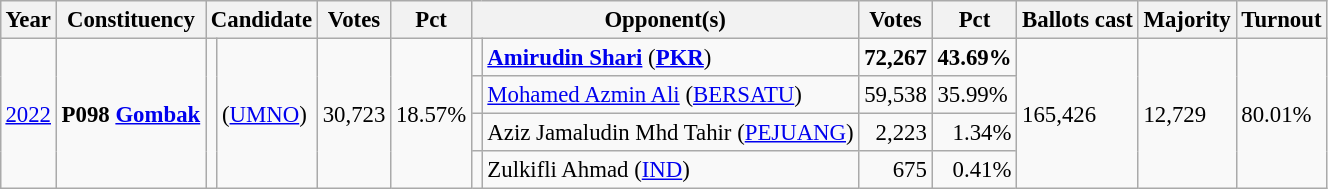<table class="wikitable" style="margin:0.5em ; font-size:95%">
<tr>
<th>Year</th>
<th>Constituency</th>
<th colspan="2">Candidate</th>
<th>Votes</th>
<th>Pct</th>
<th colspan="2">Opponent(s)</th>
<th>Votes</th>
<th>Pct</th>
<th>Ballots cast</th>
<th>Majority</th>
<th>Turnout</th>
</tr>
<tr>
<td rowspan="4"><a href='#'>2022</a></td>
<td rowspan="4"><strong>P098 <a href='#'>Gombak</a></strong></td>
<td rowspan="4" ></td>
<td rowspan="4"> (<a href='#'>UMNO</a>)</td>
<td rowspan="4" align="right">30,723</td>
<td rowspan="4">18.57%</td>
<td></td>
<td><strong><a href='#'>Amirudin Shari</a></strong> (<a href='#'><strong>PKR</strong></a>)</td>
<td align="right"><strong>72,267</strong></td>
<td><strong>43.69%</strong></td>
<td rowspan="4">165,426</td>
<td rowspan="4">12,729</td>
<td rowspan="4">80.01%</td>
</tr>
<tr>
<td bgcolor=></td>
<td><a href='#'>Mohamed Azmin Ali</a> (<a href='#'>BERSATU</a>)</td>
<td align="right">59,538</td>
<td>35.99%</td>
</tr>
<tr>
<td bgcolor=></td>
<td>Aziz Jamaludin Mhd Tahir (<a href='#'>PEJUANG</a>)</td>
<td align="right">2,223</td>
<td align="right">1.34%</td>
</tr>
<tr>
<td></td>
<td>Zulkifli Ahmad (<a href='#'>IND</a>)</td>
<td align="right">675</td>
<td align="right">0.41%</td>
</tr>
</table>
